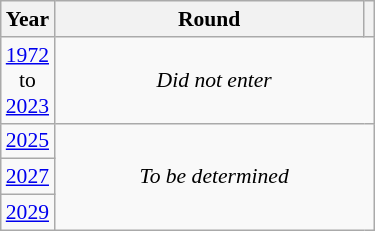<table class="wikitable" style="text-align: center; font-size:90%">
<tr>
<th>Year</th>
<th style="width:200px">Round</th>
<th></th>
</tr>
<tr>
<td><a href='#'>1972</a><br>to<br><a href='#'>2023</a></td>
<td colspan="2"><em>Did not enter</em></td>
</tr>
<tr>
<td><a href='#'>2025</a></td>
<td colspan="2" rowspan="3"><em>To be determined</em></td>
</tr>
<tr>
<td><a href='#'>2027</a></td>
</tr>
<tr>
<td><a href='#'>2029</a></td>
</tr>
</table>
